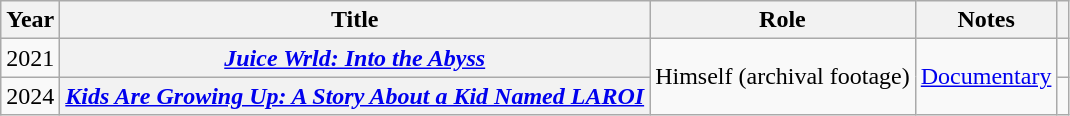<table class="wikitable sortable plainrowheaders">
<tr>
<th scope="col">Year</th>
<th scope="col">Title</th>
<th scope="col">Role</th>
<th scope="col">Notes</th>
<th scope="col" class="unsortable"></th>
</tr>
<tr>
<td>2021</td>
<th scope="row"><em><a href='#'>Juice Wrld: Into the Abyss</a></em></th>
<td rowspan="2">Himself (archival footage)</td>
<td rowspan="2"><a href='#'>Documentary</a></td>
<td style="text-align:center;"></td>
</tr>
<tr>
<td>2024</td>
<th scope="row"><em><a href='#'>Kids Are Growing Up: A Story About a Kid Named LAROI</a></em></th>
<td style="text-align:center;"></td>
</tr>
</table>
